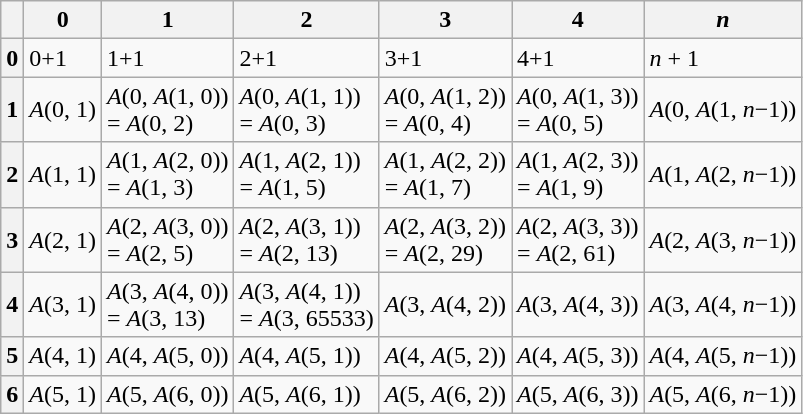<table class="wikitable">
<tr>
<th></th>
<th>0</th>
<th>1</th>
<th>2</th>
<th>3</th>
<th>4</th>
<th><em>n</em></th>
</tr>
<tr>
<th>0</th>
<td>0+1</td>
<td>1+1</td>
<td>2+1</td>
<td>3+1</td>
<td>4+1</td>
<td><em>n</em> + 1</td>
</tr>
<tr>
<th>1</th>
<td><em>A</em>(0, 1)</td>
<td><em>A</em>(0, <em>A</em>(1, 0))<br>= <em>A</em>(0, 2)</td>
<td><em>A</em>(0, <em>A</em>(1, 1))<br>= <em>A</em>(0, 3)</td>
<td><em>A</em>(0, <em>A</em>(1, 2))<br>= <em>A</em>(0, 4)</td>
<td><em>A</em>(0, <em>A</em>(1, 3))<br>= <em>A</em>(0, 5)</td>
<td><em>A</em>(0, <em>A</em>(1, <em>n</em>−1))</td>
</tr>
<tr>
<th>2</th>
<td><em>A</em>(1, 1)</td>
<td><em>A</em>(1, <em>A</em>(2, 0))<br>= <em>A</em>(1, 3)</td>
<td><em>A</em>(1, <em>A</em>(2, 1))<br>= <em>A</em>(1, 5)</td>
<td><em>A</em>(1, <em>A</em>(2, 2))<br>= <em>A</em>(1, 7)</td>
<td><em>A</em>(1, <em>A</em>(2, 3))<br>= <em>A</em>(1, 9)</td>
<td><em>A</em>(1, <em>A</em>(2, <em>n</em>−1))</td>
</tr>
<tr>
<th>3</th>
<td><em>A</em>(2, 1)</td>
<td><em>A</em>(2, <em>A</em>(3, 0))<br>= <em>A</em>(2, 5)</td>
<td><em>A</em>(2, <em>A</em>(3, 1))<br>= <em>A</em>(2, 13)</td>
<td><em>A</em>(2, <em>A</em>(3, 2))<br>= <em>A</em>(2, 29)</td>
<td><em>A</em>(2, <em>A</em>(3, 3))<br>= <em>A</em>(2, 61)</td>
<td><em>A</em>(2, <em>A</em>(3, <em>n</em>−1))</td>
</tr>
<tr>
<th>4</th>
<td><em>A</em>(3, 1)</td>
<td><em>A</em>(3, <em>A</em>(4, 0))<br>= <em>A</em>(3, 13)</td>
<td><em>A</em>(3, <em>A</em>(4, 1))<br>= <em>A</em>(3, 65533)</td>
<td><em>A</em>(3, <em>A</em>(4, 2))</td>
<td><em>A</em>(3, <em>A</em>(4, 3))</td>
<td><em>A</em>(3, <em>A</em>(4, <em>n</em>−1))</td>
</tr>
<tr>
<th>5</th>
<td><em>A</em>(4, 1)</td>
<td><em>A</em>(4, <em>A</em>(5, 0))</td>
<td><em>A</em>(4, <em>A</em>(5, 1))</td>
<td><em>A</em>(4, <em>A</em>(5, 2))</td>
<td><em>A</em>(4, <em>A</em>(5, 3))</td>
<td><em>A</em>(4, <em>A</em>(5, <em>n</em>−1))</td>
</tr>
<tr>
<th>6</th>
<td><em>A</em>(5, 1)</td>
<td><em>A</em>(5, <em>A</em>(6, 0))</td>
<td><em>A</em>(5, <em>A</em>(6, 1))</td>
<td><em>A</em>(5, <em>A</em>(6, 2))</td>
<td><em>A</em>(5, <em>A</em>(6, 3))</td>
<td><em>A</em>(5, <em>A</em>(6, <em>n</em>−1))</td>
</tr>
</table>
